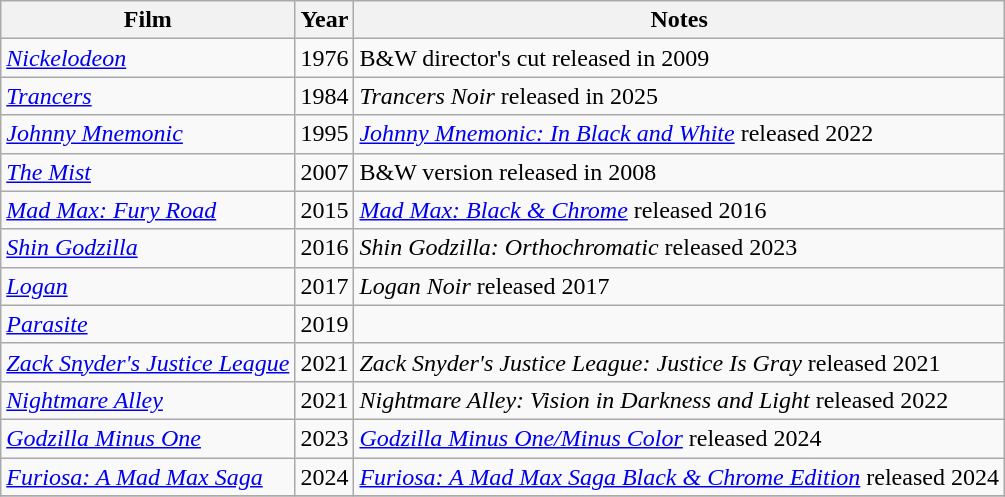<table class="wikitable sortable">
<tr>
<th>Film</th>
<th>Year</th>
<th>Notes</th>
</tr>
<tr>
<td><em><a href='#'>Nickelodeon</a></em></td>
<td>1976</td>
<td>B&W director's cut released in 2009</td>
</tr>
<tr>
<td><em><a href='#'>Trancers</a></em></td>
<td>1984</td>
<td><em>Trancers Noir</em> released in 2025</td>
</tr>
<tr>
<td><em><a href='#'>Johnny Mnemonic</a></em></td>
<td>1995</td>
<td><em><a href='#'>Johnny Mnemonic: In Black and White</a></em> released 2022</td>
</tr>
<tr>
<td><em><a href='#'>The Mist</a></em></td>
<td>2007</td>
<td>B&W version released in 2008</td>
</tr>
<tr>
<td><em><a href='#'>Mad Max: Fury Road</a></em></td>
<td>2015</td>
<td><em><a href='#'>Mad Max: Black & Chrome</a></em> released 2016</td>
</tr>
<tr>
<td><em><a href='#'>Shin Godzilla</a></em></td>
<td>2016</td>
<td><em>Shin Godzilla: Orthochromatic</em> released 2023</td>
</tr>
<tr>
<td><em><a href='#'>Logan</a></em></td>
<td>2017</td>
<td><em>Logan Noir</em> released 2017</td>
</tr>
<tr>
<td><em><a href='#'>Parasite</a></em></td>
<td>2019</td>
<td></td>
</tr>
<tr>
<td><em><a href='#'>Zack Snyder's Justice League</a></em></td>
<td>2021</td>
<td><em>Zack Snyder's Justice League: Justice Is Gray</em> released 2021</td>
</tr>
<tr>
<td><em><a href='#'>Nightmare Alley</a></em></td>
<td>2021</td>
<td><em>Nightmare Alley: Vision in Darkness and Light</em> released 2022</td>
</tr>
<tr>
<td><em><a href='#'>Godzilla Minus One</a></em></td>
<td>2023</td>
<td><em><a href='#'>Godzilla Minus One/Minus Color</a></em> released 2024</td>
</tr>
<tr>
<td><em><a href='#'>Furiosa: A Mad Max Saga</a></em></td>
<td>2024</td>
<td><em><a href='#'>Furiosa: A Mad Max Saga Black & Chrome Edition</a></em> released 2024</td>
</tr>
<tr>
</tr>
</table>
